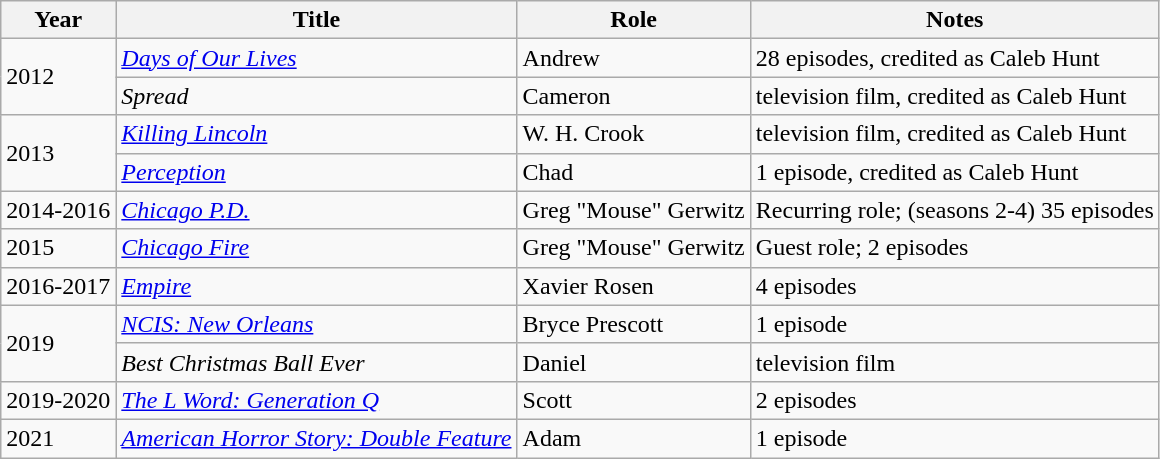<table class="wikitable sortable">
<tr>
<th>Year</th>
<th>Title</th>
<th>Role</th>
<th>Notes</th>
</tr>
<tr>
<td rowspan=2>2012</td>
<td><em><a href='#'>Days of Our Lives</a></em></td>
<td>Andrew</td>
<td>28 episodes, credited as Caleb Hunt</td>
</tr>
<tr>
<td><em>Spread</em></td>
<td>Cameron</td>
<td>television film, credited as Caleb Hunt</td>
</tr>
<tr>
<td rowspan=2>2013</td>
<td><em><a href='#'>Killing Lincoln</a></em></td>
<td>W. H. Crook</td>
<td>television film, credited as Caleb Hunt</td>
</tr>
<tr>
<td><em><a href='#'>Perception</a></em></td>
<td>Chad</td>
<td>1 episode, credited as Caleb Hunt</td>
</tr>
<tr>
<td>2014-2016</td>
<td><em><a href='#'>Chicago P.D.</a></em></td>
<td>Greg "Mouse" Gerwitz</td>
<td>Recurring role; (seasons 2-4) 35 episodes</td>
</tr>
<tr>
<td>2015</td>
<td><em><a href='#'>Chicago Fire</a></em></td>
<td>Greg "Mouse" Gerwitz</td>
<td>Guest role; 2 episodes</td>
</tr>
<tr>
<td>2016-2017</td>
<td><em><a href='#'>Empire</a></em></td>
<td>Xavier Rosen</td>
<td>4 episodes</td>
</tr>
<tr>
<td rowspan=2>2019</td>
<td><em><a href='#'>NCIS: New Orleans</a></em></td>
<td>Bryce Prescott</td>
<td>1 episode</td>
</tr>
<tr>
<td><em>Best Christmas Ball Ever</em></td>
<td>Daniel</td>
<td>television film</td>
</tr>
<tr>
<td>2019-2020</td>
<td><em><a href='#'>The L Word: Generation Q</a></em></td>
<td>Scott</td>
<td>2 episodes</td>
</tr>
<tr>
<td>2021</td>
<td><em><a href='#'>American Horror Story: Double Feature</a></em></td>
<td>Adam</td>
<td>1 episode</td>
</tr>
</table>
